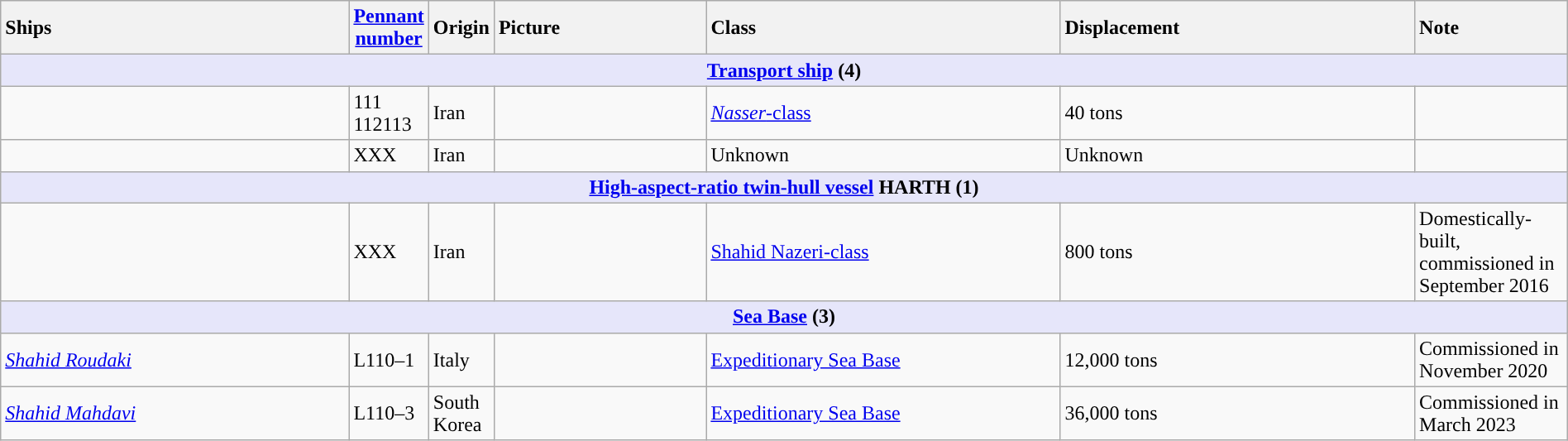<table class="wikitable" style="margin:auto; width:100%;">
<tr>
<th style="text-align:left; width:25%;">Ships</th>
<th><a href='#'>Pennant number</a></th>
<th style="text-align:left">Origin</th>
<th style="text-align:left; width:15%;">Picture</th>
<th style="text-align:left; width:25%;">Class</th>
<th style="text-align:left; width:25%;">Displacement</th>
<th style="text-align:left; width:25%;">Note</th>
</tr>
<tr>
<th colspan="7" style="background: lavender;"><a href='#'>Transport ship</a> (4)</th>
</tr>
<tr>
<td><br></td>
<td>111<br>112113</td>
<td>Iran</td>
<td></td>
<td><a href='#'><em>Nasser</em>-class</a></td>
<td>40 tons</td>
<td></td>
</tr>
<tr>
<td></td>
<td>XXX</td>
<td>Iran</td>
<td></td>
<td>Unknown</td>
<td>Unknown</td>
<td></td>
</tr>
<tr>
<th colspan="7" style="background: lavender;"><a href='#'>High-aspect-ratio twin-hull vessel</a> HARTH (1)</th>
</tr>
<tr>
<td></td>
<td>XXX</td>
<td>Iran</td>
<td></td>
<td><a href='#'>Shahid Nazeri-class</a></td>
<td>800 tons</td>
<td>Domestically-built, commissioned in September 2016</td>
</tr>
<tr>
<th colspan="7" style="background: lavender;"><a href='#'>Sea Base</a> (3)</th>
</tr>
<tr>
<td><a href='#'><em>Shahid Roudaki</em></a></td>
<td>L110–1</td>
<td>Italy</td>
<td></td>
<td><a href='#'>Expeditionary Sea Base</a></td>
<td>12,000 tons</td>
<td>Commissioned in November 2020</td>
</tr>
<tr>
<td><a href='#'><em>Shahid Mahdavi</em></a></td>
<td>L110–3</td>
<td>South Korea</td>
<td></td>
<td><a href='#'>Expeditionary Sea Base</a></td>
<td>36,000 tons</td>
<td>Commissioned in March 2023</td>
</tr>
</table>
